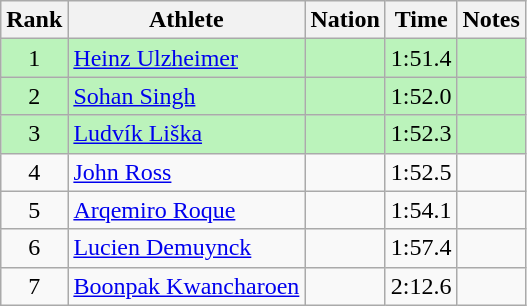<table class="wikitable sortable" style="text-align:center">
<tr>
<th>Rank</th>
<th>Athlete</th>
<th>Nation</th>
<th>Time</th>
<th>Notes</th>
</tr>
<tr bgcolor=bbf3bb>
<td>1</td>
<td align=left><a href='#'>Heinz Ulzheimer</a></td>
<td align=left></td>
<td>1:51.4</td>
<td></td>
</tr>
<tr bgcolor=bbf3bb>
<td>2</td>
<td align=left><a href='#'>Sohan Singh</a></td>
<td align=left></td>
<td>1:52.0</td>
<td></td>
</tr>
<tr bgcolor=bbf3bb>
<td>3</td>
<td align=left><a href='#'>Ludvík Liška</a></td>
<td align=left></td>
<td>1:52.3</td>
<td></td>
</tr>
<tr>
<td>4</td>
<td align=left><a href='#'>John Ross</a></td>
<td align=left></td>
<td>1:52.5</td>
<td></td>
</tr>
<tr>
<td>5</td>
<td align=left><a href='#'>Arqemiro Roque</a></td>
<td align=left></td>
<td>1:54.1</td>
<td></td>
</tr>
<tr>
<td>6</td>
<td align=left><a href='#'>Lucien Demuynck</a></td>
<td align=left></td>
<td>1:57.4</td>
<td></td>
</tr>
<tr>
<td>7</td>
<td align=left><a href='#'>Boonpak Kwancharoen</a></td>
<td align=left></td>
<td>2:12.6</td>
<td></td>
</tr>
</table>
